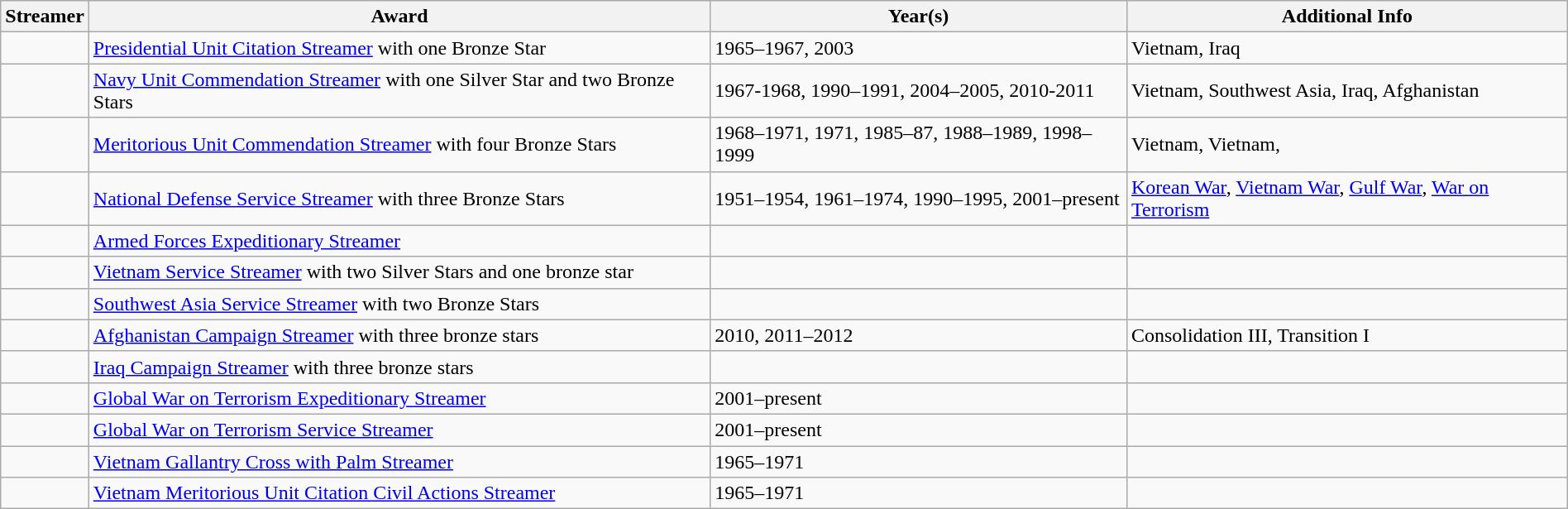<table class="wikitable" style="margin:auto;">
<tr>
<th>Streamer</th>
<th>Award</th>
<th>Year(s)</th>
<th>Additional Info</th>
</tr>
<tr>
<td></td>
<td><a href='#'>Presidential Unit Citation Streamer</a> with one Bronze Star</td>
<td>1965–1967, 2003</td>
<td>Vietnam, Iraq</td>
</tr>
<tr>
<td></td>
<td><a href='#'>Navy Unit Commendation Streamer</a> with one Silver Star and two Bronze Stars</td>
<td>1967-1968, 1990–1991, 2004–2005, 2010-2011</td>
<td>Vietnam, Southwest Asia, Iraq, Afghanistan</td>
</tr>
<tr>
<td></td>
<td><a href='#'>Meritorious Unit Commendation Streamer</a> with four Bronze Stars</td>
<td>1968–1971, 1971, 1985–87, 1988–1989, 1998–1999</td>
<td>Vietnam, Vietnam,</td>
</tr>
<tr>
<td></td>
<td><a href='#'>National Defense Service Streamer</a> with three Bronze Stars</td>
<td>1951–1954, 1961–1974, 1990–1995, 2001–present</td>
<td><a href='#'>Korean War</a>, <a href='#'>Vietnam War</a>, <a href='#'>Gulf War</a>, <a href='#'>War on Terrorism</a></td>
</tr>
<tr>
<td></td>
<td><a href='#'>Armed Forces Expeditionary Streamer</a></td>
<td><br></td>
<td><br></td>
</tr>
<tr>
<td></td>
<td><a href='#'>Vietnam Service Streamer</a> with two Silver Stars and one bronze star</td>
<td><br></td>
<td><br></td>
</tr>
<tr>
<td></td>
<td><a href='#'>Southwest Asia Service Streamer</a> with two Bronze Stars</td>
<td><br></td>
<td><br></td>
</tr>
<tr>
<td></td>
<td><a href='#'>Afghanistan Campaign Streamer</a> with three bronze stars</td>
<td>2010, 2011–2012</td>
<td>Consolidation III, Transition I</td>
</tr>
<tr>
<td></td>
<td><a href='#'>Iraq Campaign Streamer</a> with three bronze stars</td>
<td><br></td>
<td><br></td>
</tr>
<tr>
<td></td>
<td><a href='#'>Global War on Terrorism Expeditionary Streamer</a></td>
<td>2001–present</td>
<td><br></td>
</tr>
<tr>
<td></td>
<td><a href='#'>Global War on Terrorism Service Streamer</a></td>
<td>2001–present</td>
<td><br></td>
</tr>
<tr>
<td></td>
<td><a href='#'>Vietnam Gallantry Cross with Palm Streamer</a></td>
<td>1965–1971</td>
<td><br></td>
</tr>
<tr>
<td></td>
<td><a href='#'>Vietnam Meritorious Unit Citation Civil Actions Streamer</a></td>
<td>1965–1971</td>
<td><br></td>
</tr>
</table>
